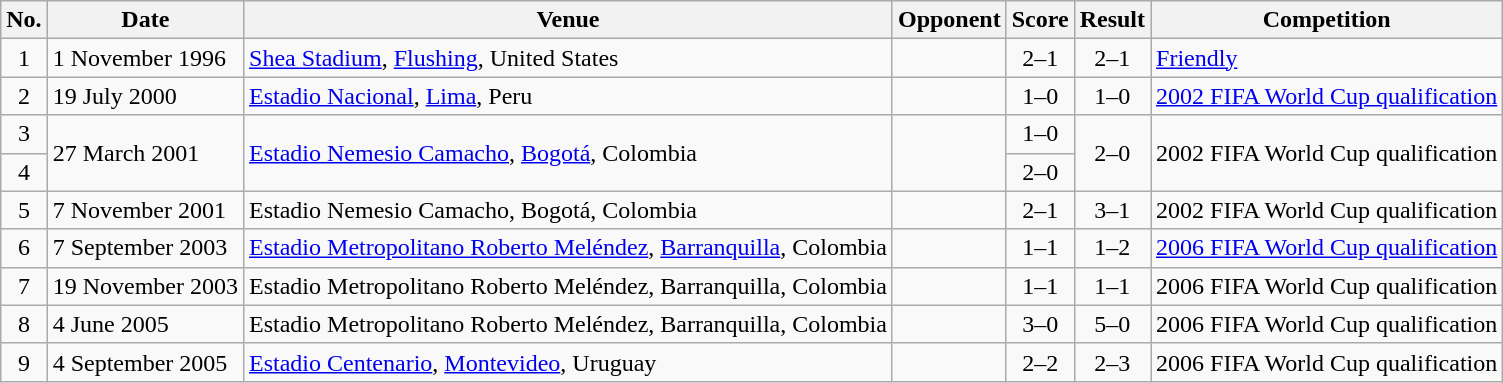<table class="wikitable sortable">
<tr>
<th scope="col">No.</th>
<th scope="col">Date</th>
<th scope="col">Venue</th>
<th scope="col">Opponent</th>
<th scope="col">Score</th>
<th scope="col">Result</th>
<th scope="col">Competition</th>
</tr>
<tr>
<td style="text-align:center">1</td>
<td>1 November 1996</td>
<td><a href='#'>Shea Stadium</a>, <a href='#'>Flushing</a>, United States</td>
<td></td>
<td style="text-align:center">2–1</td>
<td style="text-align:center">2–1</td>
<td><a href='#'>Friendly</a></td>
</tr>
<tr>
<td style="text-align:center">2</td>
<td>19 July 2000</td>
<td><a href='#'>Estadio Nacional</a>, <a href='#'>Lima</a>, Peru</td>
<td></td>
<td style="text-align:center">1–0</td>
<td style="text-align:center">1–0</td>
<td><a href='#'>2002 FIFA World Cup qualification</a></td>
</tr>
<tr>
<td style="text-align:center">3</td>
<td rowspan="2">27 March 2001</td>
<td rowspan="2"><a href='#'>Estadio Nemesio Camacho</a>, <a href='#'>Bogotá</a>, Colombia</td>
<td rowspan="2"></td>
<td style="text-align:center">1–0</td>
<td rowspan="2" style="text-align:center">2–0</td>
<td rowspan="2">2002 FIFA World Cup qualification</td>
</tr>
<tr>
<td style="text-align:center">4</td>
<td style="text-align:center">2–0</td>
</tr>
<tr>
<td style="text-align:center">5</td>
<td>7 November 2001</td>
<td>Estadio Nemesio Camacho, Bogotá, Colombia</td>
<td></td>
<td style="text-align:center">2–1</td>
<td style="text-align:center">3–1</td>
<td>2002 FIFA World Cup qualification</td>
</tr>
<tr>
<td style="text-align:center">6</td>
<td>7 September 2003</td>
<td><a href='#'>Estadio Metropolitano Roberto Meléndez</a>, <a href='#'>Barranquilla</a>, Colombia</td>
<td></td>
<td style="text-align:center">1–1</td>
<td style="text-align:center">1–2</td>
<td><a href='#'>2006 FIFA World Cup qualification</a></td>
</tr>
<tr>
<td style="text-align:center">7</td>
<td>19 November 2003</td>
<td>Estadio Metropolitano Roberto Meléndez, Barranquilla, Colombia</td>
<td></td>
<td style="text-align:center">1–1</td>
<td style="text-align:center">1–1</td>
<td>2006 FIFA World Cup qualification</td>
</tr>
<tr>
<td style="text-align:center">8</td>
<td>4 June 2005</td>
<td>Estadio Metropolitano Roberto Meléndez, Barranquilla, Colombia</td>
<td></td>
<td style="text-align:center">3–0</td>
<td style="text-align:center">5–0</td>
<td>2006 FIFA World Cup qualification</td>
</tr>
<tr>
<td style="text-align:center">9</td>
<td>4 September 2005</td>
<td><a href='#'>Estadio Centenario</a>, <a href='#'>Montevideo</a>, Uruguay</td>
<td></td>
<td style="text-align:center">2–2</td>
<td style="text-align:center">2–3</td>
<td>2006 FIFA World Cup qualification</td>
</tr>
</table>
